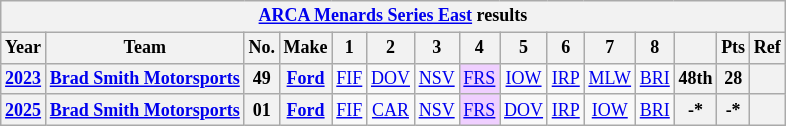<table class="wikitable" style="text-align:center; font-size:75%">
<tr>
<th colspan=15><a href='#'>ARCA Menards Series East</a> results</th>
</tr>
<tr>
<th>Year</th>
<th>Team</th>
<th>No.</th>
<th>Make</th>
<th>1</th>
<th>2</th>
<th>3</th>
<th>4</th>
<th>5</th>
<th>6</th>
<th>7</th>
<th>8</th>
<th></th>
<th>Pts</th>
<th>Ref</th>
</tr>
<tr>
<th><a href='#'>2023</a></th>
<th><a href='#'>Brad Smith Motorsports</a></th>
<th>49</th>
<th><a href='#'>Ford</a></th>
<td><a href='#'>FIF</a></td>
<td><a href='#'>DOV</a></td>
<td><a href='#'>NSV</a></td>
<td style="background:#EFCFFF;"><a href='#'>FRS</a><br></td>
<td><a href='#'>IOW</a></td>
<td><a href='#'>IRP</a></td>
<td><a href='#'>MLW</a></td>
<td><a href='#'>BRI</a></td>
<th>48th</th>
<th>28</th>
<th></th>
</tr>
<tr>
<th><a href='#'>2025</a></th>
<th><a href='#'>Brad Smith Motorsports</a></th>
<th>01</th>
<th><a href='#'>Ford</a></th>
<td><a href='#'>FIF</a></td>
<td><a href='#'>CAR</a></td>
<td><a href='#'>NSV</a></td>
<td style="background:#EFCFFF;"><a href='#'>FRS</a><br></td>
<td><a href='#'>DOV</a></td>
<td><a href='#'>IRP</a></td>
<td><a href='#'>IOW</a></td>
<td><a href='#'>BRI</a></td>
<th>-*</th>
<th>-*</th>
<th></th>
</tr>
</table>
